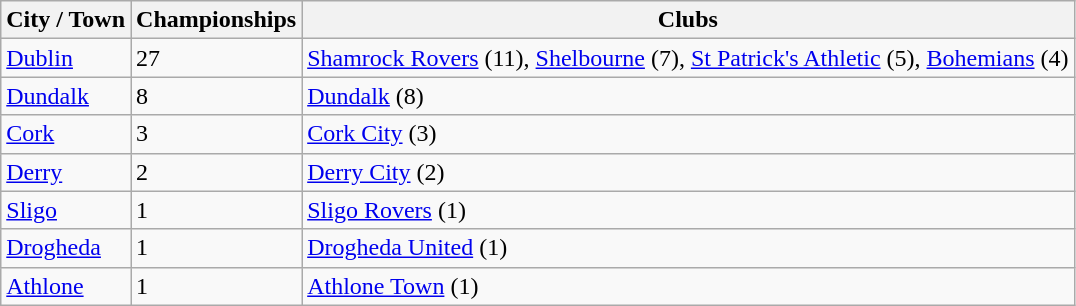<table class="wikitable collapsible">
<tr>
<th>City / Town</th>
<th>Championships</th>
<th>Clubs</th>
</tr>
<tr>
<td><a href='#'>Dublin</a></td>
<td>27</td>
<td><a href='#'>Shamrock Rovers</a> (11), <a href='#'>Shelbourne</a> (7), <a href='#'>St Patrick's Athletic</a> (5), <a href='#'>Bohemians</a> (4)</td>
</tr>
<tr>
<td><a href='#'>Dundalk</a></td>
<td>8</td>
<td><a href='#'>Dundalk</a> (8)</td>
</tr>
<tr>
<td><a href='#'>Cork</a></td>
<td>3</td>
<td><a href='#'>Cork City</a> (3)</td>
</tr>
<tr>
<td><a href='#'>Derry</a></td>
<td>2</td>
<td><a href='#'>Derry City</a> (2)</td>
</tr>
<tr>
<td><a href='#'>Sligo</a></td>
<td>1</td>
<td><a href='#'>Sligo Rovers</a> (1)</td>
</tr>
<tr>
<td><a href='#'>Drogheda</a></td>
<td>1</td>
<td><a href='#'>Drogheda United</a> (1)</td>
</tr>
<tr>
<td><a href='#'>Athlone</a></td>
<td>1</td>
<td><a href='#'>Athlone Town</a> (1)</td>
</tr>
</table>
